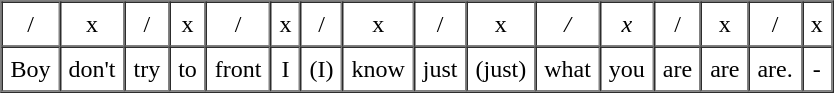<table border=1 cellspacing=0 cellpadding=5 style="text-align:center;">
<tr>
<td>/</td>
<td>x</td>
<td>/</td>
<td>x</td>
<td>/</td>
<td>x</td>
<td>/</td>
<td>x</td>
<td>/</td>
<td>x</td>
<td><em>/</em></td>
<td><em>x</em></td>
<td>/</td>
<td>x</td>
<td>/</td>
<td>x</td>
</tr>
<tr>
<td>Boy</td>
<td>don't</td>
<td>try</td>
<td>to</td>
<td>front</td>
<td>I</td>
<td>(I)</td>
<td>know</td>
<td>just</td>
<td>(just)</td>
<td>what</td>
<td>you</td>
<td>are</td>
<td>are</td>
<td>are.</td>
<td>-</td>
</tr>
</table>
